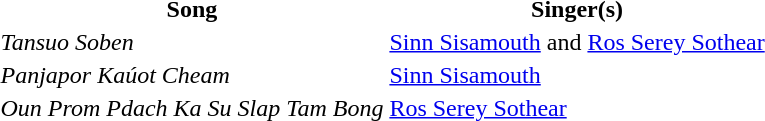<table>
<tr>
<th>Song</th>
<th>Singer(s)</th>
</tr>
<tr>
<td><em>Tansuo Soben</em></td>
<td><a href='#'>Sinn Sisamouth</a> and <a href='#'>Ros Serey Sothear</a></td>
</tr>
<tr>
<td><em>Panjapor Kaúot Cheam</em></td>
<td><a href='#'>Sinn Sisamouth</a></td>
</tr>
<tr>
<td><em>Oun Prom Pdach Ka Su Slap Tam Bong</em></td>
<td><a href='#'>Ros Serey Sothear</a></td>
</tr>
</table>
